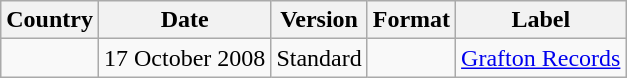<table class="wikitable">
<tr>
<th>Country</th>
<th>Date</th>
<th>Version</th>
<th>Format</th>
<th>Label</th>
</tr>
<tr>
<td></td>
<td>17 October 2008</td>
<td rowspan="1">Standard</td>
<td></td>
<td rowspan="1"><a href='#'>Grafton Records</a></td>
</tr>
</table>
